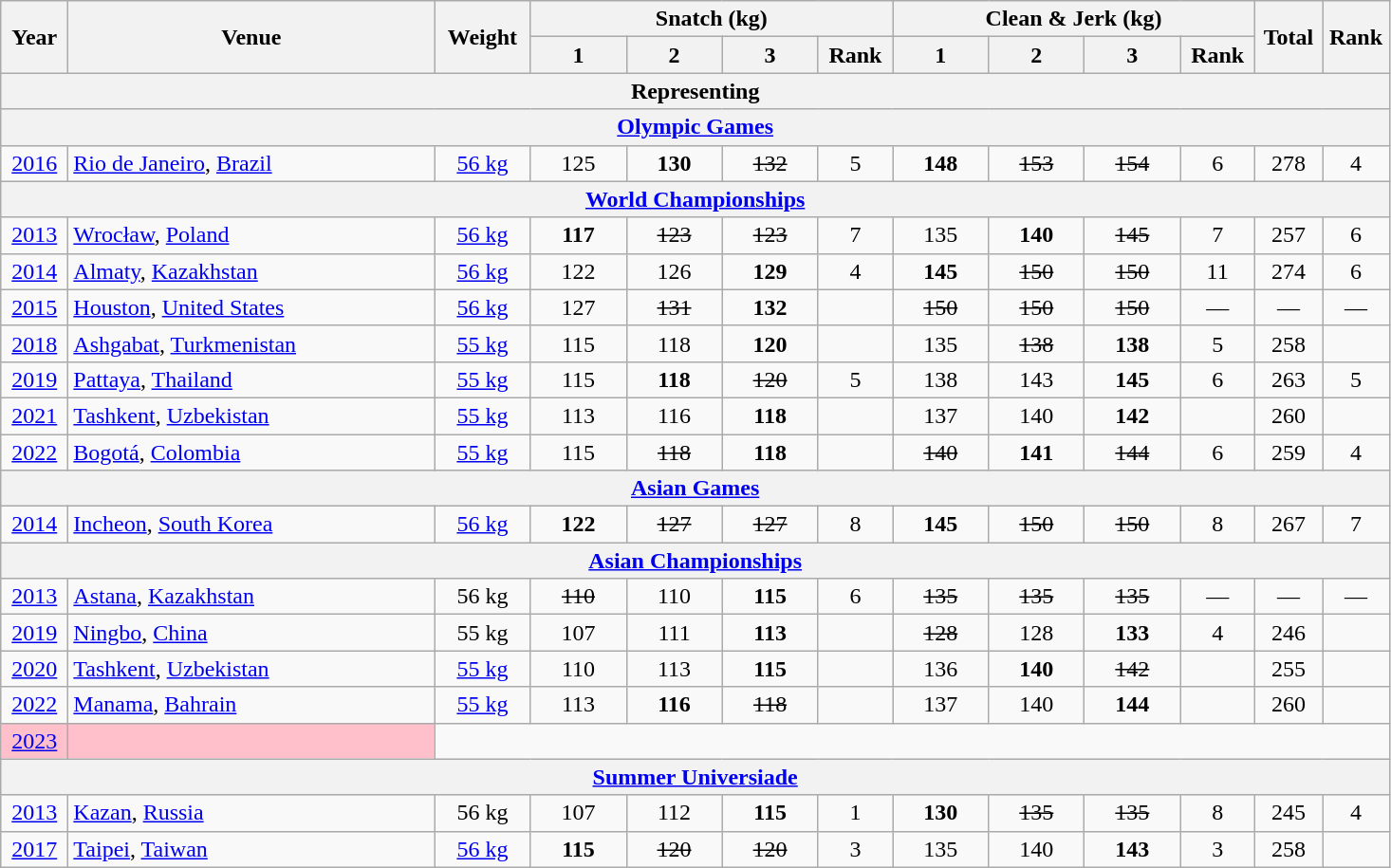<table class="wikitable" style="text-align:center">
<tr>
<th rowspan=2 width=40>Year</th>
<th rowspan=2 width=250>Venue</th>
<th rowspan=2 width=60>Weight</th>
<th colspan=4>Snatch (kg)</th>
<th colspan=4>Clean & Jerk (kg)</th>
<th rowspan=2 width=40>Total</th>
<th rowspan=2 width=40>Rank</th>
</tr>
<tr>
<th width=60>1</th>
<th width=60>2</th>
<th width=60>3</th>
<th width=45>Rank</th>
<th width=60>1</th>
<th width=60>2</th>
<th width=60>3</th>
<th width=45>Rank</th>
</tr>
<tr>
<th colspan=13>Representing </th>
</tr>
<tr>
<th colspan=13><a href='#'>Olympic Games</a></th>
</tr>
<tr>
<td><a href='#'>2016</a></td>
<td align=left> <a href='#'>Rio de Janeiro</a>, <a href='#'>Brazil</a></td>
<td><a href='#'>56 kg</a></td>
<td>125</td>
<td><strong>130</strong></td>
<td><s>132</s></td>
<td>5</td>
<td><strong>148</strong></td>
<td><s>153</s></td>
<td><s>154</s></td>
<td>6</td>
<td>278</td>
<td>4</td>
</tr>
<tr>
<th colspan=13><a href='#'>World Championships</a></th>
</tr>
<tr>
<td><a href='#'>2013</a></td>
<td align=left> <a href='#'>Wrocław</a>, <a href='#'>Poland</a></td>
<td><a href='#'>56 kg</a></td>
<td><strong>117</strong></td>
<td><s>123</s></td>
<td><s>123</s></td>
<td>7</td>
<td>135</td>
<td><strong>140</strong></td>
<td><s>145</s></td>
<td>7</td>
<td>257</td>
<td>6</td>
</tr>
<tr>
<td><a href='#'>2014</a></td>
<td align=left> <a href='#'>Almaty</a>, <a href='#'>Kazakhstan</a></td>
<td><a href='#'>56 kg</a></td>
<td>122</td>
<td>126</td>
<td><strong>129</strong></td>
<td>4</td>
<td><strong>145</strong></td>
<td><s>150</s></td>
<td><s>150</s></td>
<td>11</td>
<td>274</td>
<td>6</td>
</tr>
<tr>
<td><a href='#'>2015</a></td>
<td align=left> <a href='#'>Houston</a>, <a href='#'>United States</a></td>
<td><a href='#'>56 kg</a></td>
<td>127</td>
<td><s>131</s></td>
<td><strong>132</strong></td>
<td></td>
<td><s>150</s></td>
<td><s>150</s></td>
<td><s>150</s></td>
<td>—</td>
<td>—</td>
<td>—</td>
</tr>
<tr>
<td><a href='#'>2018</a></td>
<td align=left> <a href='#'>Ashgabat</a>, <a href='#'>Turkmenistan</a></td>
<td><a href='#'>55 kg</a></td>
<td>115</td>
<td>118</td>
<td><strong>120</strong></td>
<td></td>
<td>135</td>
<td><s>138</s></td>
<td><strong>138</strong></td>
<td>5</td>
<td>258</td>
<td></td>
</tr>
<tr>
<td><a href='#'>2019</a></td>
<td align=left> <a href='#'>Pattaya</a>, <a href='#'>Thailand</a></td>
<td><a href='#'>55 kg</a></td>
<td>115</td>
<td><strong>118</strong></td>
<td><s>120</s></td>
<td>5</td>
<td>138</td>
<td>143</td>
<td><strong>145</strong></td>
<td>6</td>
<td>263</td>
<td>5</td>
</tr>
<tr>
<td><a href='#'>2021</a></td>
<td align=left> <a href='#'>Tashkent</a>, <a href='#'>Uzbekistan</a></td>
<td><a href='#'>55 kg</a></td>
<td>113</td>
<td>116</td>
<td><strong>118</strong></td>
<td></td>
<td>137</td>
<td>140</td>
<td><strong>142</strong></td>
<td></td>
<td>260</td>
<td></td>
</tr>
<tr>
<td><a href='#'>2022</a></td>
<td align=left> <a href='#'>Bogotá</a>, <a href='#'>Colombia</a></td>
<td><a href='#'>55 kg</a></td>
<td>115</td>
<td><s>118</s></td>
<td><strong>118</strong></td>
<td></td>
<td><s>140</s></td>
<td><strong>141</strong></td>
<td><s>144</s></td>
<td>6</td>
<td>259</td>
<td>4</td>
</tr>
<tr>
<th colspan=13><a href='#'>Asian Games</a></th>
</tr>
<tr>
<td><a href='#'>2014</a></td>
<td align=left> <a href='#'>Incheon</a>, <a href='#'>South Korea</a></td>
<td><a href='#'>56 kg</a></td>
<td><strong>122</strong></td>
<td><s>127</s></td>
<td><s>127</s></td>
<td>8</td>
<td><strong>145</strong></td>
<td><s>150</s></td>
<td><s>150</s></td>
<td>8</td>
<td>267</td>
<td>7</td>
</tr>
<tr>
<th colspan=13><a href='#'>Asian Championships</a></th>
</tr>
<tr>
<td><a href='#'>2013</a></td>
<td align=left> <a href='#'>Astana</a>, <a href='#'>Kazakhstan</a></td>
<td>56 kg</td>
<td><s>110</s></td>
<td>110</td>
<td><strong>115</strong></td>
<td>6</td>
<td><s>135</s></td>
<td><s>135</s></td>
<td><s>135</s></td>
<td>—</td>
<td>—</td>
<td>—</td>
</tr>
<tr>
<td><a href='#'>2019</a></td>
<td align=left> <a href='#'>Ningbo</a>, <a href='#'>China</a></td>
<td>55 kg</td>
<td>107</td>
<td>111</td>
<td><strong>113</strong></td>
<td></td>
<td><s>128</s></td>
<td>128</td>
<td><strong>133</strong></td>
<td>4</td>
<td>246</td>
<td></td>
</tr>
<tr>
<td><a href='#'>2020</a></td>
<td align=left> <a href='#'>Tashkent</a>, <a href='#'>Uzbekistan</a></td>
<td><a href='#'>55 kg</a></td>
<td>110</td>
<td>113</td>
<td><strong>115</strong></td>
<td></td>
<td>136</td>
<td><strong>140</strong></td>
<td><s>142</s></td>
<td></td>
<td>255</td>
<td></td>
</tr>
<tr>
<td><a href='#'>2022</a></td>
<td align=left> <a href='#'>Manama</a>, <a href='#'>Bahrain</a></td>
<td><a href='#'>55 kg</a></td>
<td>113</td>
<td><strong>116</strong></td>
<td><s>118</s></td>
<td></td>
<td>137</td>
<td>140</td>
<td><strong>144</strong></td>
<td></td>
<td>260</td>
<td></td>
</tr>
<tr bgcolor=pink>
<td><a href='#'>2023</a></td>
<td></td>
</tr>
<tr>
<th colspan=13><a href='#'>Summer Universiade</a></th>
</tr>
<tr>
<td><a href='#'>2013</a></td>
<td align=left> <a href='#'>Kazan</a>, <a href='#'>Russia</a></td>
<td>56 kg</td>
<td>107</td>
<td>112</td>
<td><strong>115</strong></td>
<td>1</td>
<td><strong>130</strong></td>
<td><s>135</s></td>
<td><s>135</s></td>
<td>8</td>
<td>245</td>
<td>4</td>
</tr>
<tr>
<td><a href='#'>2017</a></td>
<td align=left> <a href='#'>Taipei</a>, <a href='#'>Taiwan</a></td>
<td><a href='#'>56 kg</a></td>
<td><strong>115</strong></td>
<td><s>120</s></td>
<td><s>120</s></td>
<td>3</td>
<td>135</td>
<td>140</td>
<td><strong>143</strong></td>
<td>3</td>
<td>258</td>
<td></td>
</tr>
</table>
